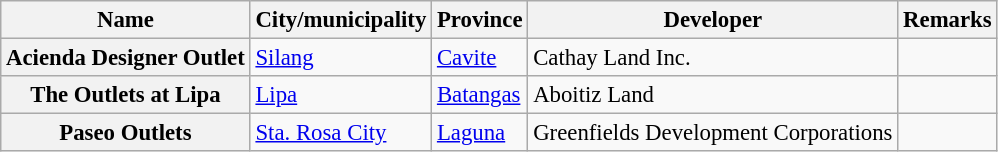<table class="wikitable sortable plainrowheaders" style="font-size:95%;">
<tr>
<th scope="col">Name</th>
<th scope="col">City/municipality</th>
<th scope="col">Province</th>
<th scope="col">Developer</th>
<th scope="col" class="unsortable">Remarks</th>
</tr>
<tr>
<th scope="row">Acienda Designer Outlet</th>
<td><a href='#'>Silang</a></td>
<td><a href='#'>Cavite</a></td>
<td>Cathay Land Inc.</td>
<td></td>
</tr>
<tr>
<th scope="row">The Outlets at Lipa</th>
<td><a href='#'>Lipa</a></td>
<td><a href='#'>Batangas</a></td>
<td>Aboitiz Land</td>
<td></td>
</tr>
<tr>
<th scope="row">Paseo Outlets</th>
<td><a href='#'>Sta. Rosa City</a></td>
<td><a href='#'>Laguna</a></td>
<td>Greenfields Development Corporations</td>
<td></td>
</tr>
</table>
